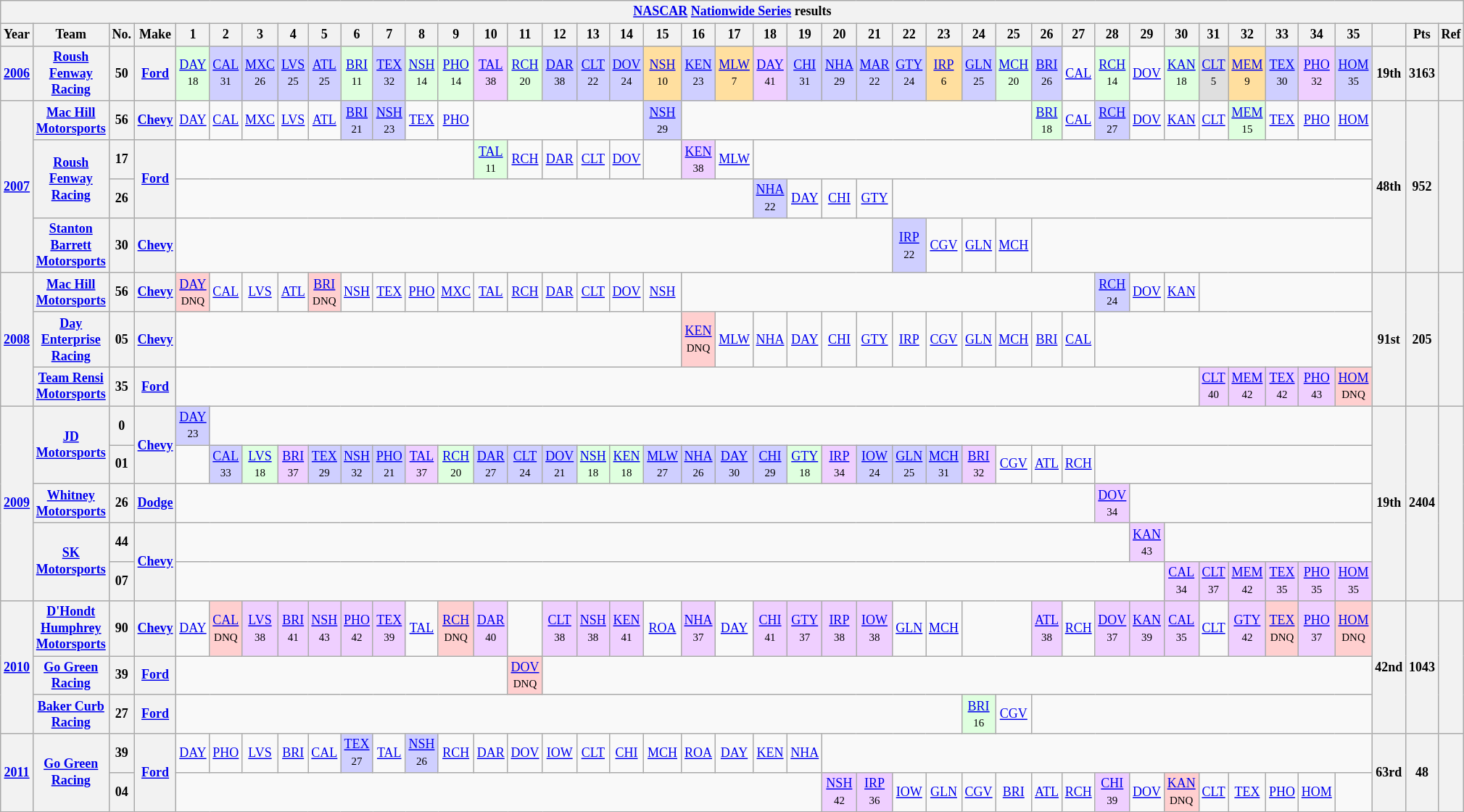<table class="wikitable" style="text-align:center; font-size:75%">
<tr>
<th colspan=45><a href='#'>NASCAR</a> <a href='#'>Nationwide Series</a> results</th>
</tr>
<tr>
<th>Year</th>
<th>Team</th>
<th>No.</th>
<th>Make</th>
<th>1</th>
<th>2</th>
<th>3</th>
<th>4</th>
<th>5</th>
<th>6</th>
<th>7</th>
<th>8</th>
<th>9</th>
<th>10</th>
<th>11</th>
<th>12</th>
<th>13</th>
<th>14</th>
<th>15</th>
<th>16</th>
<th>17</th>
<th>18</th>
<th>19</th>
<th>20</th>
<th>21</th>
<th>22</th>
<th>23</th>
<th>24</th>
<th>25</th>
<th>26</th>
<th>27</th>
<th>28</th>
<th>29</th>
<th>30</th>
<th>31</th>
<th>32</th>
<th>33</th>
<th>34</th>
<th>35</th>
<th></th>
<th>Pts</th>
<th>Ref</th>
</tr>
<tr>
<th><a href='#'>2006</a></th>
<th><a href='#'>Roush Fenway Racing</a></th>
<th>50</th>
<th><a href='#'>Ford</a></th>
<td style="background:#DFFFDF;"><a href='#'>DAY</a><br><small>18</small></td>
<td style="background:#CFCFFF;"><a href='#'>CAL</a><br><small>31</small></td>
<td style="background:#CFCFFF;"><a href='#'>MXC</a><br><small>26</small></td>
<td style="background:#CFCFFF;"><a href='#'>LVS</a><br><small>25</small></td>
<td style="background:#CFCFFF;"><a href='#'>ATL</a><br><small>25</small></td>
<td style="background:#DFFFDF;"><a href='#'>BRI</a><br><small>11</small></td>
<td style="background:#CFCFFF;"><a href='#'>TEX</a><br><small>32</small></td>
<td style="background:#DFFFDF;"><a href='#'>NSH</a><br><small>14</small></td>
<td style="background:#DFFFDF;"><a href='#'>PHO</a><br><small>14</small></td>
<td style="background:#EFCFFF;"><a href='#'>TAL</a><br><small>38</small></td>
<td style="background:#DFFFDF;"><a href='#'>RCH</a><br><small>20</small></td>
<td style="background:#CFCFFF;"><a href='#'>DAR</a><br><small>38</small></td>
<td style="background:#CFCFFF;"><a href='#'>CLT</a><br><small>22</small></td>
<td style="background:#CFCFFF;"><a href='#'>DOV</a><br><small>24</small></td>
<td style="background:#FFDF9F;"><a href='#'>NSH</a><br><small>10</small></td>
<td style="background:#CFCFFF;"><a href='#'>KEN</a><br><small>23</small></td>
<td style="background:#FFDF9F;"><a href='#'>MLW</a><br><small>7</small></td>
<td style="background:#EFCFFF;"><a href='#'>DAY</a><br><small>41</small></td>
<td style="background:#CFCFFF;"><a href='#'>CHI</a><br><small>31</small></td>
<td style="background:#CFCFFF;"><a href='#'>NHA</a><br><small>29</small></td>
<td style="background:#CFCFFF;"><a href='#'>MAR</a><br><small>22</small></td>
<td style="background:#CFCFFF;"><a href='#'>GTY</a><br><small>24</small></td>
<td style="background:#FFDF9F;"><a href='#'>IRP</a><br><small>6</small></td>
<td style="background:#CFCFFF;"><a href='#'>GLN</a><br><small>25</small></td>
<td style="background:#DFFFDF;"><a href='#'>MCH</a><br><small>20</small></td>
<td style="background:#CFCFFF;"><a href='#'>BRI</a><br><small>26</small></td>
<td><a href='#'>CAL</a></td>
<td style="background:#DFFFDF;"><a href='#'>RCH</a><br><small>14</small></td>
<td><a href='#'>DOV</a></td>
<td style="background:#DFFFDF;"><a href='#'>KAN</a><br><small>18</small></td>
<td style="background:#DFDFDF;"><a href='#'>CLT</a><br><small>5</small></td>
<td style="background:#FFDF9F;"><a href='#'>MEM</a><br><small>9</small></td>
<td style="background:#CFCFFF;"><a href='#'>TEX</a><br><small>30</small></td>
<td style="background:#EFCFFF;"><a href='#'>PHO</a><br><small>32</small></td>
<td style="background:#CFCFFF;"><a href='#'>HOM</a><br><small>35</small></td>
<th>19th</th>
<th>3163</th>
<th></th>
</tr>
<tr>
<th rowspan=4><a href='#'>2007</a></th>
<th><a href='#'>Mac Hill Motorsports</a></th>
<th>56</th>
<th><a href='#'>Chevy</a></th>
<td><a href='#'>DAY</a></td>
<td><a href='#'>CAL</a></td>
<td><a href='#'>MXC</a></td>
<td><a href='#'>LVS</a></td>
<td><a href='#'>ATL</a></td>
<td style="background:#CFCFFF;"><a href='#'>BRI</a><br><small>21</small></td>
<td style="background:#CFCFFF;"><a href='#'>NSH</a><br><small>23</small></td>
<td><a href='#'>TEX</a></td>
<td><a href='#'>PHO</a></td>
<td colspan=5></td>
<td style="background:#CFCFFF;"><a href='#'>NSH</a><br><small>29</small></td>
<td colspan=10></td>
<td style="background:#DFFFDF;"><a href='#'>BRI</a><br><small>18</small></td>
<td><a href='#'>CAL</a></td>
<td style="background:#CFCFFF;"><a href='#'>RCH</a><br><small>27</small></td>
<td><a href='#'>DOV</a></td>
<td><a href='#'>KAN</a></td>
<td><a href='#'>CLT</a></td>
<td style="background:#DFFFDF;"><a href='#'>MEM</a><br><small>15</small></td>
<td><a href='#'>TEX</a></td>
<td><a href='#'>PHO</a></td>
<td><a href='#'>HOM</a></td>
<th rowspan=4>48th</th>
<th rowspan=4>952</th>
<th rowspan=4></th>
</tr>
<tr>
<th rowspan=2><a href='#'>Roush Fenway Racing</a></th>
<th>17</th>
<th rowspan=2><a href='#'>Ford</a></th>
<td colspan=9></td>
<td style="background:#DFFFDF;"><a href='#'>TAL</a><br><small>11</small></td>
<td><a href='#'>RCH</a></td>
<td><a href='#'>DAR</a></td>
<td><a href='#'>CLT</a></td>
<td><a href='#'>DOV</a></td>
<td></td>
<td style="background:#EFCFFF;"><a href='#'>KEN</a><br><small>38</small></td>
<td><a href='#'>MLW</a></td>
<td colspan=18></td>
</tr>
<tr>
<th>26</th>
<td colspan=17></td>
<td style="background:#CFCFFF;"><a href='#'>NHA</a><br><small>22</small></td>
<td><a href='#'>DAY</a></td>
<td><a href='#'>CHI</a></td>
<td><a href='#'>GTY</a></td>
<td colspan=14></td>
</tr>
<tr>
<th><a href='#'>Stanton Barrett Motorsports</a></th>
<th>30</th>
<th><a href='#'>Chevy</a></th>
<td colspan=21></td>
<td style="background:#CFCFFF;"><a href='#'>IRP</a><br><small>22</small></td>
<td><a href='#'>CGV</a></td>
<td><a href='#'>GLN</a></td>
<td><a href='#'>MCH</a></td>
<td colspan=10></td>
</tr>
<tr>
<th rowspan=3><a href='#'>2008</a></th>
<th><a href='#'>Mac Hill Motorsports</a></th>
<th>56</th>
<th><a href='#'>Chevy</a></th>
<td style="background:#FFCFCF;"><a href='#'>DAY</a><br><small>DNQ</small></td>
<td><a href='#'>CAL</a></td>
<td><a href='#'>LVS</a></td>
<td><a href='#'>ATL</a></td>
<td style="background:#FFCFCF;"><a href='#'>BRI</a><br><small>DNQ</small></td>
<td><a href='#'>NSH</a></td>
<td><a href='#'>TEX</a></td>
<td><a href='#'>PHO</a></td>
<td><a href='#'>MXC</a></td>
<td><a href='#'>TAL</a></td>
<td><a href='#'>RCH</a></td>
<td><a href='#'>DAR</a></td>
<td><a href='#'>CLT</a></td>
<td><a href='#'>DOV</a></td>
<td><a href='#'>NSH</a></td>
<td colspan=12></td>
<td style="background:#CFCFFF;"><a href='#'>RCH</a><br><small>24</small></td>
<td><a href='#'>DOV</a></td>
<td><a href='#'>KAN</a></td>
<td colspan=5></td>
<th rowspan=3>91st</th>
<th rowspan=3>205</th>
<th rowspan=3></th>
</tr>
<tr>
<th><a href='#'>Day Enterprise Racing</a></th>
<th>05</th>
<th><a href='#'>Chevy</a></th>
<td colspan=15></td>
<td style="background:#FFCFCF;"><a href='#'>KEN</a><br><small>DNQ</small></td>
<td><a href='#'>MLW</a></td>
<td><a href='#'>NHA</a></td>
<td><a href='#'>DAY</a></td>
<td><a href='#'>CHI</a></td>
<td><a href='#'>GTY</a></td>
<td><a href='#'>IRP</a></td>
<td><a href='#'>CGV</a></td>
<td><a href='#'>GLN</a></td>
<td><a href='#'>MCH</a></td>
<td><a href='#'>BRI</a></td>
<td><a href='#'>CAL</a></td>
<td colspan=8></td>
</tr>
<tr>
<th><a href='#'>Team Rensi Motorsports</a></th>
<th>35</th>
<th><a href='#'>Ford</a></th>
<td colspan=30></td>
<td style="background:#EFCFFF;"><a href='#'>CLT</a><br><small>40</small></td>
<td style="background:#EFCFFF;"><a href='#'>MEM</a><br><small>42</small></td>
<td style="background:#EFCFFF;"><a href='#'>TEX</a><br><small>42</small></td>
<td style="background:#EFCFFF;"><a href='#'>PHO</a><br><small>43</small></td>
<td style="background:#FFCFCF;"><a href='#'>HOM</a><br><small>DNQ</small></td>
</tr>
<tr>
<th rowspan=5><a href='#'>2009</a></th>
<th rowspan=2><a href='#'>JD Motorsports</a></th>
<th>0</th>
<th rowspan=2><a href='#'>Chevy</a></th>
<td style="background:#CFCFFF;"><a href='#'>DAY</a><br><small>23</small></td>
<td colspan=34></td>
<th rowspan=5>19th</th>
<th rowspan=5>2404</th>
<th rowspan=5></th>
</tr>
<tr>
<th>01</th>
<td></td>
<td style="background:#CFCFFF;"><a href='#'>CAL</a><br><small>33</small></td>
<td style="background:#DFFFDF;"><a href='#'>LVS</a><br><small>18</small></td>
<td style="background:#EFCFFF;"><a href='#'>BRI</a><br><small>37</small></td>
<td style="background:#CFCFFF;"><a href='#'>TEX</a><br><small>29</small></td>
<td style="background:#CFCFFF;"><a href='#'>NSH</a><br><small>32</small></td>
<td style="background:#CFCFFF;"><a href='#'>PHO</a><br><small>21</small></td>
<td style="background:#EFCFFF;"><a href='#'>TAL</a><br><small>37</small></td>
<td style="background:#DFFFDF;"><a href='#'>RCH</a><br><small>20</small></td>
<td style="background:#CFCFFF;"><a href='#'>DAR</a><br><small>27</small></td>
<td style="background:#CFCFFF;"><a href='#'>CLT</a><br><small>24</small></td>
<td style="background:#CFCFFF;"><a href='#'>DOV</a><br><small>21</small></td>
<td style="background:#DFFFDF;"><a href='#'>NSH</a><br><small>18</small></td>
<td style="background:#DFFFDF;"><a href='#'>KEN</a><br><small>18</small></td>
<td style="background:#CFCFFF;"><a href='#'>MLW</a><br><small>27</small></td>
<td style="background:#CFCFFF;"><a href='#'>NHA</a><br><small>26</small></td>
<td style="background:#CFCFFF;"><a href='#'>DAY</a><br><small>30</small></td>
<td style="background:#CFCFFF;"><a href='#'>CHI</a><br><small>29</small></td>
<td style="background:#DFFFDF;"><a href='#'>GTY</a><br><small>18</small></td>
<td style="background:#EFCFFF;"><a href='#'>IRP</a><br><small>34</small></td>
<td style="background:#CFCFFF;"><a href='#'>IOW</a><br><small>24</small></td>
<td style="background:#CFCFFF;"><a href='#'>GLN</a><br><small>25</small></td>
<td style="background:#CFCFFF;"><a href='#'>MCH</a><br><small>31</small></td>
<td style="background:#EFCFFF;"><a href='#'>BRI</a><br><small>32</small></td>
<td><a href='#'>CGV</a></td>
<td><a href='#'>ATL</a></td>
<td><a href='#'>RCH</a></td>
<td colspan=8></td>
</tr>
<tr>
<th><a href='#'>Whitney Motorsports</a></th>
<th>26</th>
<th><a href='#'>Dodge</a></th>
<td colspan=27></td>
<td style="background:#EFCFFF;"><a href='#'>DOV</a><br><small>34</small></td>
<td colspan=7></td>
</tr>
<tr>
<th rowspan=2><a href='#'>SK Motorsports</a></th>
<th>44</th>
<th rowspan=2><a href='#'>Chevy</a></th>
<td colspan=28></td>
<td style="background:#EFCFFF;"><a href='#'>KAN</a><br><small>43</small></td>
<td colspan=6></td>
</tr>
<tr>
<th>07</th>
<td colspan=29></td>
<td style="background:#EFCFFF;"><a href='#'>CAL</a><br><small>34</small></td>
<td style="background:#EFCFFF;"><a href='#'>CLT</a><br><small>37</small></td>
<td style="background:#EFCFFF;"><a href='#'>MEM</a><br><small>42</small></td>
<td style="background:#EFCFFF;"><a href='#'>TEX</a><br><small>35</small></td>
<td style="background:#EFCFFF;"><a href='#'>PHO</a><br><small>35</small></td>
<td style="background:#EFCFFF;"><a href='#'>HOM</a><br><small>35</small></td>
</tr>
<tr>
<th rowspan=3><a href='#'>2010</a></th>
<th><a href='#'>D'Hondt Humphrey Motorsports</a></th>
<th>90</th>
<th><a href='#'>Chevy</a></th>
<td><a href='#'>DAY</a></td>
<td style="background:#FFCFCF;"><a href='#'>CAL</a><br><small>DNQ</small></td>
<td style="background:#EFCFFF;"><a href='#'>LVS</a><br><small>38</small></td>
<td style="background:#EFCFFF;"><a href='#'>BRI</a><br><small>41</small></td>
<td style="background:#EFCFFF;"><a href='#'>NSH</a><br><small>43</small></td>
<td style="background:#EFCFFF;"><a href='#'>PHO</a><br><small>42</small></td>
<td style="background:#EFCFFF;"><a href='#'>TEX</a><br><small>39</small></td>
<td><a href='#'>TAL</a></td>
<td style="background:#FFCFCF;"><a href='#'>RCH</a><br><small>DNQ</small></td>
<td style="background:#EFCFFF;"><a href='#'>DAR</a><br><small>40</small></td>
<td></td>
<td style="background:#EFCFFF;"><a href='#'>CLT</a><br><small>38</small></td>
<td style="background:#EFCFFF;"><a href='#'>NSH</a><br><small>38</small></td>
<td style="background:#EFCFFF;"><a href='#'>KEN</a><br><small>41</small></td>
<td><a href='#'>ROA</a></td>
<td style="background:#EFCFFF;"><a href='#'>NHA</a><br><small>37</small></td>
<td><a href='#'>DAY</a></td>
<td style="background:#EFCFFF;"><a href='#'>CHI</a><br><small>41</small></td>
<td style="background:#EFCFFF;"><a href='#'>GTY</a><br><small>37</small></td>
<td style="background:#EFCFFF;"><a href='#'>IRP</a><br><small>38</small></td>
<td style="background:#EFCFFF;"><a href='#'>IOW</a><br><small>38</small></td>
<td><a href='#'>GLN</a></td>
<td><a href='#'>MCH</a></td>
<td colspan=2></td>
<td style="background:#EFCFFF;"><a href='#'>ATL</a><br><small>38</small></td>
<td><a href='#'>RCH</a></td>
<td style="background:#EFCFFF;"><a href='#'>DOV</a><br><small>37</small></td>
<td style="background:#EFCFFF;"><a href='#'>KAN</a><br><small>39</small></td>
<td style="background:#EFCFFF;"><a href='#'>CAL</a><br><small>35</small></td>
<td><a href='#'>CLT</a></td>
<td style="background:#EFCFFF;"><a href='#'>GTY</a><br><small>42</small></td>
<td style="background:#FFCFCF;"><a href='#'>TEX</a><br><small>DNQ</small></td>
<td style="background:#EFCFFF;"><a href='#'>PHO</a><br><small>37</small></td>
<td style="background:#FFCFCF;"><a href='#'>HOM</a><br><small>DNQ</small></td>
<th rowspan=3>42nd</th>
<th rowspan=3>1043</th>
<th rowspan=3></th>
</tr>
<tr>
<th><a href='#'>Go Green Racing</a></th>
<th>39</th>
<th><a href='#'>Ford</a></th>
<td colspan=10></td>
<td style="background:#FFCFCF;"><a href='#'>DOV</a><br><small>DNQ</small></td>
<td colspan=24></td>
</tr>
<tr>
<th><a href='#'>Baker Curb Racing</a></th>
<th>27</th>
<th><a href='#'>Ford</a></th>
<td colspan=23></td>
<td style="background:#DFFFDF;"><a href='#'>BRI</a><br><small>16</small></td>
<td><a href='#'>CGV</a></td>
<td colspan=10></td>
</tr>
<tr>
<th rowspan=2><a href='#'>2011</a></th>
<th rowspan=2><a href='#'>Go Green Racing</a></th>
<th>39</th>
<th rowspan=2><a href='#'>Ford</a></th>
<td><a href='#'>DAY</a></td>
<td><a href='#'>PHO</a></td>
<td><a href='#'>LVS</a></td>
<td><a href='#'>BRI</a></td>
<td><a href='#'>CAL</a></td>
<td style="background:#CFCFFF;"><a href='#'>TEX</a><br><small>27</small></td>
<td><a href='#'>TAL</a></td>
<td style="background:#CFCFFF;"><a href='#'>NSH</a><br><small>26</small></td>
<td><a href='#'>RCH</a></td>
<td><a href='#'>DAR</a></td>
<td><a href='#'>DOV</a></td>
<td><a href='#'>IOW</a></td>
<td><a href='#'>CLT</a></td>
<td><a href='#'>CHI</a></td>
<td><a href='#'>MCH</a></td>
<td><a href='#'>ROA</a></td>
<td><a href='#'>DAY</a></td>
<td><a href='#'>KEN</a></td>
<td><a href='#'>NHA</a></td>
<td colspan=16></td>
<th rowspan=2>63rd</th>
<th rowspan=2>48</th>
<th rowspan=2></th>
</tr>
<tr>
<th>04</th>
<td colspan=19></td>
<td style="background:#EFCFFF;"><a href='#'>NSH</a><br><small>42</small></td>
<td style="background:#EFCFFF;"><a href='#'>IRP</a><br><small>36</small></td>
<td><a href='#'>IOW</a></td>
<td><a href='#'>GLN</a></td>
<td><a href='#'>CGV</a></td>
<td><a href='#'>BRI</a></td>
<td><a href='#'>ATL</a></td>
<td><a href='#'>RCH</a></td>
<td style="background:#EFCFFF;"><a href='#'>CHI</a><br><small>39</small></td>
<td><a href='#'>DOV</a></td>
<td style="background:#FFCFCF;"><a href='#'>KAN</a><br><small>DNQ</small></td>
<td><a href='#'>CLT</a></td>
<td><a href='#'>TEX</a></td>
<td><a href='#'>PHO</a></td>
<td><a href='#'>HOM</a></td>
<td></td>
</tr>
</table>
